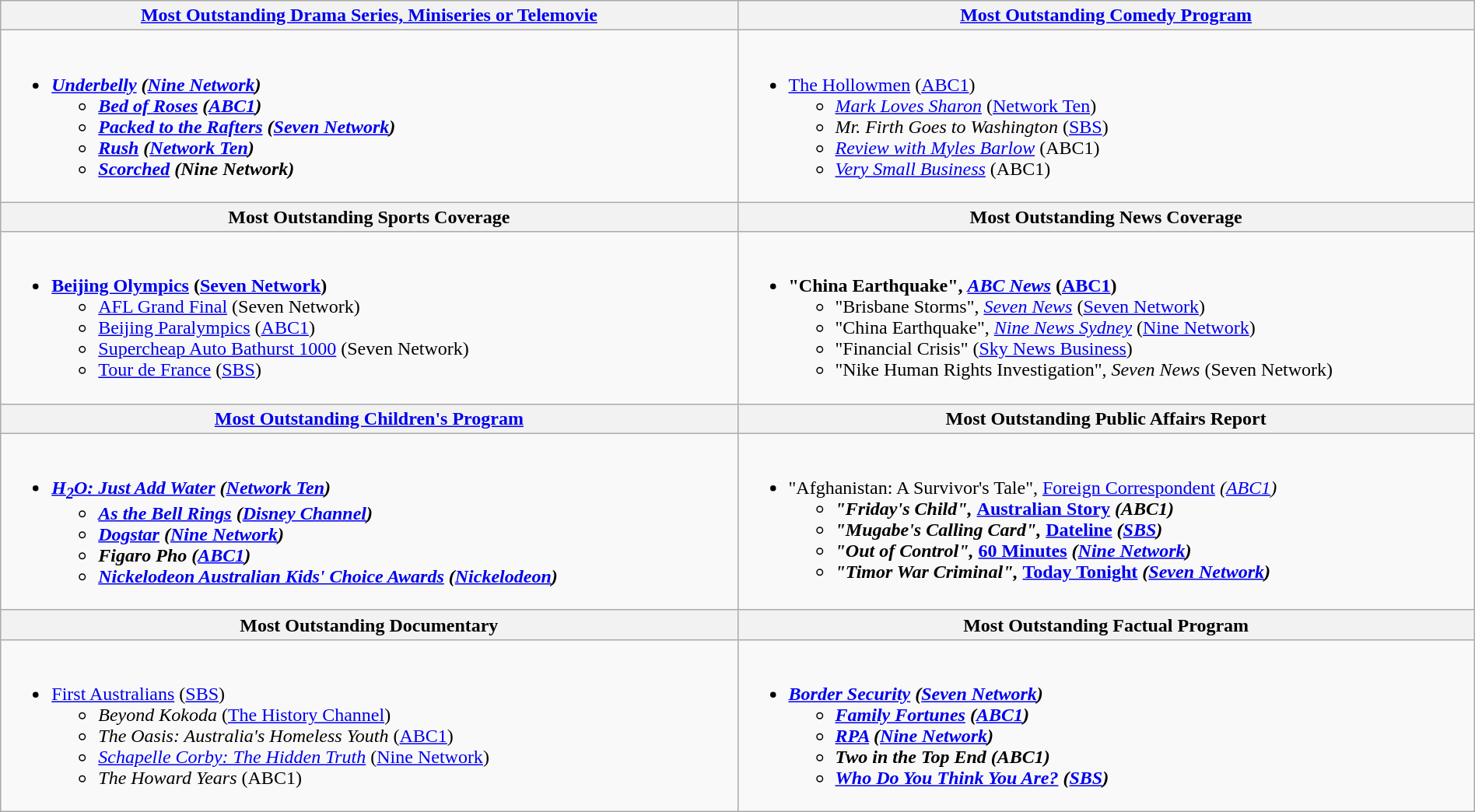<table class="wikitable" style="width:100%;">
<tr>
<th style="width:50%;"><a href='#'>Most Outstanding Drama Series, Miniseries or Telemovie</a></th>
<th style="width:50%;"><a href='#'>Most Outstanding Comedy Program</a></th>
</tr>
<tr>
<td valign="top"><br><ul><li><strong><em><a href='#'>Underbelly</a><em> (<a href='#'>Nine Network</a>)<strong><ul><li></em><a href='#'>Bed of Roses</a><em> (<a href='#'>ABC1</a>)</li><li></em><a href='#'>Packed to the Rafters</a><em> (<a href='#'>Seven Network</a>)</li><li></em><a href='#'>Rush</a><em> (<a href='#'>Network Ten</a>)</li><li></em><a href='#'>Scorched</a><em> (Nine Network)</li></ul></li></ul></td>
<td valign="top"><br><ul><li></em></strong><a href='#'>The Hollowmen</a></em> (<a href='#'>ABC1</a>)</strong><ul><li><em><a href='#'>Mark Loves Sharon</a></em> (<a href='#'>Network Ten</a>)</li><li><em>Mr. Firth Goes to Washington</em> (<a href='#'>SBS</a>)</li><li><em><a href='#'>Review with Myles Barlow</a></em> (ABC1)</li><li><em><a href='#'>Very Small Business</a></em> (ABC1)</li></ul></li></ul></td>
</tr>
<tr>
<th style="width:50%;">Most Outstanding Sports Coverage</th>
<th style="width:50%;">Most Outstanding News Coverage</th>
</tr>
<tr>
<td valign="top"><br><ul><li><strong><a href='#'>Beijing Olympics</a> (<a href='#'>Seven Network</a>)</strong><ul><li><a href='#'>AFL Grand Final</a> (Seven Network)</li><li><a href='#'>Beijing Paralympics</a> (<a href='#'>ABC1</a>)</li><li><a href='#'>Supercheap Auto Bathurst 1000</a> (Seven Network)</li><li><a href='#'>Tour de France</a> (<a href='#'>SBS</a>)</li></ul></li></ul></td>
<td valign="top"><br><ul><li><strong>"China Earthquake", <em><a href='#'>ABC News</a></em> (<a href='#'>ABC1</a>)</strong><ul><li>"Brisbane Storms", <em><a href='#'>Seven News</a></em> (<a href='#'>Seven Network</a>)</li><li>"China Earthquake", <em><a href='#'>Nine News Sydney</a></em> (<a href='#'>Nine Network</a>)</li><li>"Financial Crisis" (<a href='#'>Sky News Business</a>)</li><li>"Nike Human Rights Investigation", <em>Seven News</em> (Seven Network)</li></ul></li></ul></td>
</tr>
<tr>
<th style="width:50%;"><a href='#'>Most Outstanding Children's Program</a></th>
<th style="width:50%;">Most Outstanding Public Affairs Report</th>
</tr>
<tr>
<td valign="top"><br><ul><li><strong><em><a href='#'>H<sub>2</sub>O: Just Add Water</a><em> (<a href='#'>Network Ten</a>)<strong><ul><li></em><a href='#'>As the Bell Rings</a><em> (<a href='#'>Disney Channel</a>)</li><li></em><a href='#'>Dogstar</a><em> (<a href='#'>Nine Network</a>)</li><li></em>Figaro Pho<em> (<a href='#'>ABC1</a>)</li><li><a href='#'>Nickelodeon Australian Kids' Choice Awards</a> (<a href='#'>Nickelodeon</a>)</li></ul></li></ul></td>
<td valign="top"><br><ul><li></strong>"Afghanistan: A Survivor's Tale", </em><a href='#'>Foreign Correspondent</a><em> (<a href='#'>ABC1</a>)<strong><ul><li>"Friday's Child", </em><a href='#'>Australian Story</a><em> (ABC1)</li><li>"Mugabe's Calling Card", </em><a href='#'>Dateline</a><em> (<a href='#'>SBS</a>)</li><li>"Out of Control", </em><a href='#'>60 Minutes</a><em> (<a href='#'>Nine Network</a>)</li><li>"Timor War Criminal", </em><a href='#'>Today Tonight</a><em> (<a href='#'>Seven Network</a>)</li></ul></li></ul></td>
</tr>
<tr>
<th style="width:50%;">Most Outstanding Documentary</th>
<th style="width:50%;">Most Outstanding Factual Program</th>
</tr>
<tr>
<td valign="top"><br><ul><li></em></strong><a href='#'>First Australians</a></em> (<a href='#'>SBS</a>)</strong><ul><li><em>Beyond Kokoda</em> (<a href='#'>The History Channel</a>)</li><li><em>The Oasis: Australia's Homeless Youth</em> (<a href='#'>ABC1</a>)</li><li><em><a href='#'>Schapelle Corby: The Hidden Truth</a></em> (<a href='#'>Nine Network</a>)</li><li><em>The Howard Years</em> (ABC1)</li></ul></li></ul></td>
<td valign="top"><br><ul><li><strong><em><a href='#'>Border Security</a><em> (<a href='#'>Seven Network</a>)<strong><ul><li></em><a href='#'>Family Fortunes</a><em> (<a href='#'>ABC1</a>)</li><li></em><a href='#'>RPA</a><em> (<a href='#'>Nine Network</a>)</li><li></em>Two in the Top End<em> (ABC1)</li><li></em><a href='#'>Who Do You Think You Are?</a><em> (<a href='#'>SBS</a>)</li></ul></li></ul></td>
</tr>
</table>
